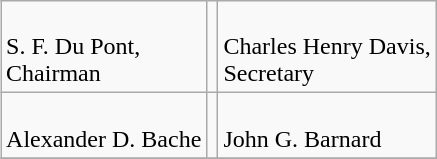<table style="float: right; margin-left:2em" class="wikitable"class="wikitable">
<tr>
<td><br>S. F. Du Pont,<br>Chairman</td>
<td></td>
<td><br>Charles Henry Davis,<br>Secretary</td>
</tr>
<tr>
<td><br>Alexander D. Bache</td>
<td></td>
<td><br>John G. Barnard</td>
</tr>
<tr>
</tr>
</table>
